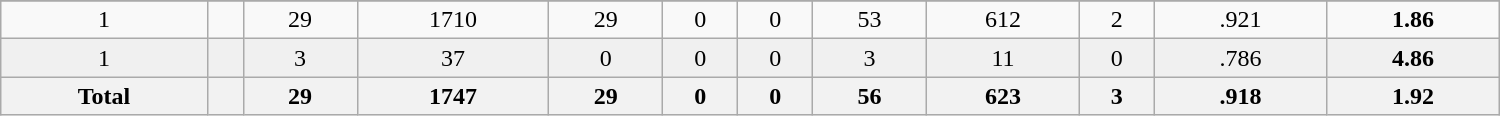<table class="wikitable sortable" width ="1000">
<tr align="center">
</tr>
<tr align="center">
<td>1</td>
<td></td>
<td>29</td>
<td>1710</td>
<td>29</td>
<td>0</td>
<td>0</td>
<td>53</td>
<td>612</td>
<td>2</td>
<td>.921</td>
<td><strong>1.86</strong></td>
</tr>
<tr align="center" bgcolor="#f0f0f0">
<td>1</td>
<td></td>
<td>3</td>
<td>37</td>
<td>0</td>
<td>0</td>
<td>0</td>
<td>3</td>
<td>11</td>
<td>0</td>
<td>.786</td>
<td><strong>4.86</strong></td>
</tr>
<tr>
<th>Total</th>
<th></th>
<th>29</th>
<th>1747</th>
<th>29</th>
<th>0</th>
<th>0</th>
<th>56</th>
<th>623</th>
<th>3</th>
<th>.918</th>
<th>1.92</th>
</tr>
</table>
